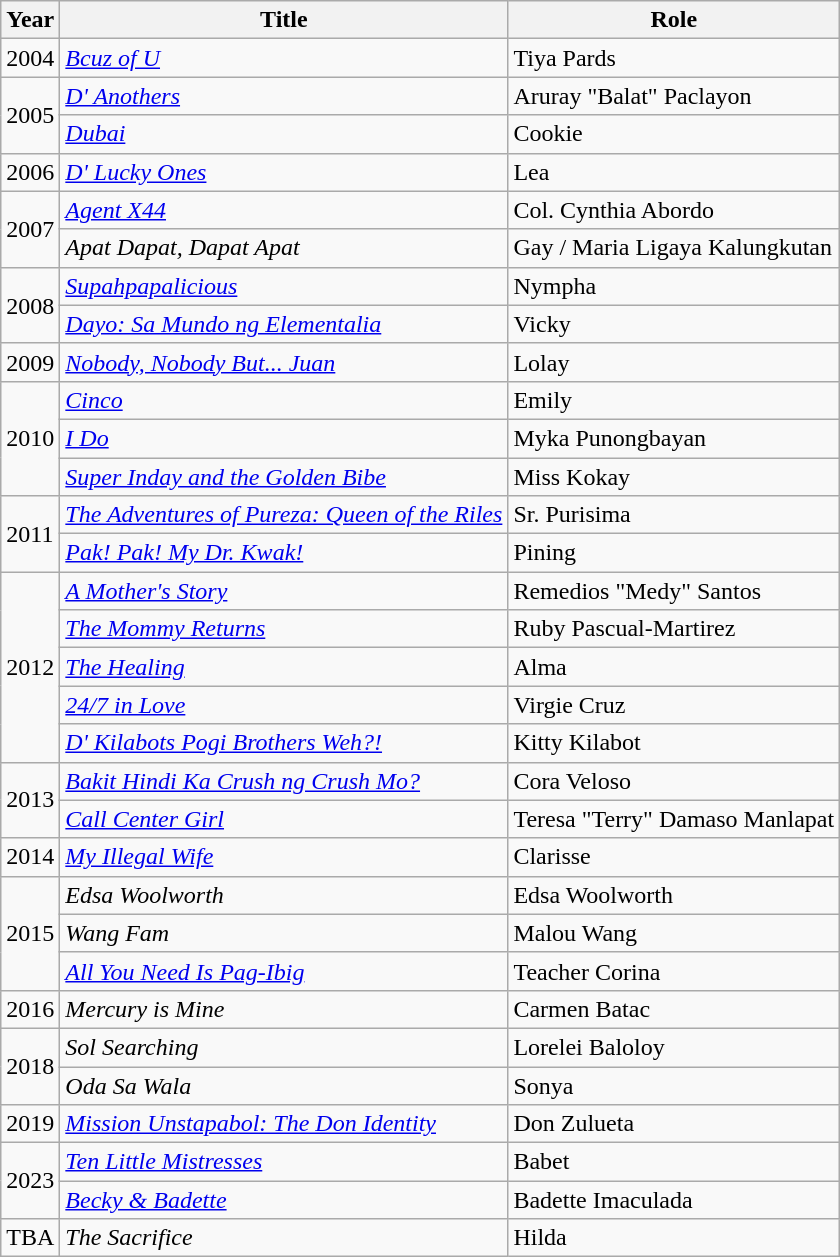<table class="wikitable sortable">
<tr>
<th>Year</th>
<th>Title</th>
<th>Role</th>
</tr>
<tr>
<td>2004</td>
<td><em><a href='#'>Bcuz of U</a></em></td>
<td>Tiya Pards</td>
</tr>
<tr>
<td rowspan=2>2005</td>
<td><em><a href='#'>D' Anothers</a></em></td>
<td>Aruray "Balat" Paclayon</td>
</tr>
<tr>
<td><em><a href='#'>Dubai</a></em></td>
<td>Cookie</td>
</tr>
<tr>
<td>2006</td>
<td><em><a href='#'>D' Lucky Ones</a></em></td>
<td>Lea</td>
</tr>
<tr>
<td rowspan=2>2007</td>
<td><em><a href='#'>Agent X44</a></em></td>
<td>Col. Cynthia Abordo</td>
</tr>
<tr>
<td><em>Apat Dapat, Dapat Apat</em></td>
<td>Gay / Maria Ligaya Kalungkutan</td>
</tr>
<tr>
<td rowspan=2>2008</td>
<td><em><a href='#'>Supahpapalicious</a></em></td>
<td>Nympha</td>
</tr>
<tr>
<td><em><a href='#'>Dayo: Sa Mundo ng Elementalia</a></em></td>
<td>Vicky</td>
</tr>
<tr>
<td>2009</td>
<td><em><a href='#'>Nobody, Nobody But... Juan</a></em></td>
<td>Lolay</td>
</tr>
<tr>
<td rowspan=3>2010</td>
<td><em><a href='#'>Cinco</a></em></td>
<td>Emily</td>
</tr>
<tr>
<td><em><a href='#'>I Do</a></em></td>
<td>Myka Punongbayan</td>
</tr>
<tr>
<td><em><a href='#'>Super Inday and the Golden Bibe</a></em></td>
<td>Miss Kokay</td>
</tr>
<tr>
<td rowspan=2>2011</td>
<td><em><a href='#'>The Adventures of Pureza: Queen of the Riles</a></em></td>
<td>Sr. Purisima</td>
</tr>
<tr>
<td><em><a href='#'>Pak! Pak! My Dr. Kwak!</a></em></td>
<td>Pining</td>
</tr>
<tr>
<td rowspan=5>2012</td>
<td><em><a href='#'>A Mother's Story</a></em></td>
<td>Remedios "Medy" Santos</td>
</tr>
<tr>
<td><em><a href='#'>The Mommy Returns</a></em></td>
<td>Ruby Pascual-Martirez</td>
</tr>
<tr>
<td><em><a href='#'>The Healing</a></em></td>
<td>Alma</td>
</tr>
<tr>
<td><em><a href='#'>24/7 in Love</a></em></td>
<td>Virgie Cruz</td>
</tr>
<tr>
<td><em><a href='#'>D' Kilabots Pogi Brothers Weh?!</a></em></td>
<td>Kitty Kilabot</td>
</tr>
<tr>
<td rowspan=2>2013</td>
<td><em><a href='#'>Bakit Hindi Ka Crush ng Crush Mo?</a></em></td>
<td>Cora Veloso</td>
</tr>
<tr>
<td><em><a href='#'>Call Center Girl</a></em></td>
<td>Teresa "Terry" Damaso Manlapat</td>
</tr>
<tr>
<td>2014</td>
<td><em><a href='#'>My Illegal Wife</a></em></td>
<td>Clarisse</td>
</tr>
<tr>
<td rowspan=3>2015</td>
<td><em>Edsa Woolworth</em></td>
<td>Edsa Woolworth</td>
</tr>
<tr>
<td><em>Wang Fam</em></td>
<td>Malou Wang</td>
</tr>
<tr>
<td><em><a href='#'>All You Need Is Pag-Ibig</a></em></td>
<td>Teacher Corina</td>
</tr>
<tr>
<td>2016</td>
<td><em>Mercury is Mine</em></td>
<td>Carmen Batac</td>
</tr>
<tr>
<td rowspan=2>2018</td>
<td><em>Sol Searching</em></td>
<td>Lorelei Baloloy</td>
</tr>
<tr>
<td><em>Oda Sa Wala</em></td>
<td>Sonya</td>
</tr>
<tr>
<td>2019</td>
<td><em><a href='#'>Mission Unstapabol: The Don Identity</a></em></td>
<td>Don Zulueta</td>
</tr>
<tr>
<td rowspan="2">2023</td>
<td><em><a href='#'>Ten Little Mistresses</a></em></td>
<td>Babet</td>
</tr>
<tr>
<td><em><a href='#'>Becky & Badette</a></em></td>
<td>Badette Imaculada</td>
</tr>
<tr>
<td>TBA</td>
<td><em>The Sacrifice</em></td>
<td>Hilda</td>
</tr>
</table>
